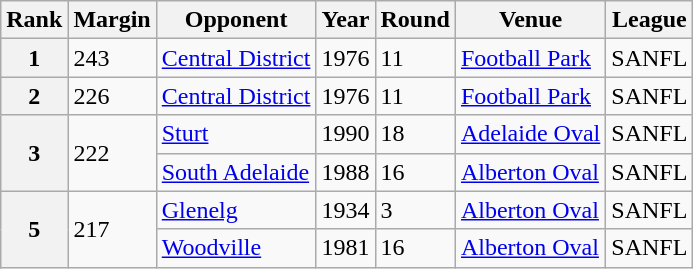<table class="wikitable">
<tr>
<th>Rank</th>
<th>Margin</th>
<th>Opponent</th>
<th>Year</th>
<th>Round</th>
<th>Venue</th>
<th>League</th>
</tr>
<tr>
<th>1</th>
<td>243</td>
<td><a href='#'>Central District</a></td>
<td>1976</td>
<td>11</td>
<td><a href='#'>Football Park</a></td>
<td>SANFL</td>
</tr>
<tr>
<th>2</th>
<td>226</td>
<td><a href='#'>Central District</a></td>
<td>1976</td>
<td>11</td>
<td><a href='#'>Football Park</a></td>
<td>SANFL</td>
</tr>
<tr>
<th rowspan="2">3</th>
<td rowspan="2">222</td>
<td><a href='#'>Sturt</a></td>
<td>1990</td>
<td>18</td>
<td><a href='#'>Adelaide Oval</a></td>
<td>SANFL</td>
</tr>
<tr>
<td><a href='#'>South Adelaide</a></td>
<td>1988</td>
<td>16</td>
<td><a href='#'>Alberton Oval</a></td>
<td>SANFL</td>
</tr>
<tr>
<th rowspan="2">5</th>
<td rowspan="2">217</td>
<td><a href='#'>Glenelg</a></td>
<td>1934</td>
<td>3</td>
<td><a href='#'>Alberton Oval</a></td>
<td>SANFL</td>
</tr>
<tr>
<td><a href='#'>Woodville</a></td>
<td>1981</td>
<td>16</td>
<td><a href='#'>Alberton Oval</a></td>
<td>SANFL</td>
</tr>
</table>
